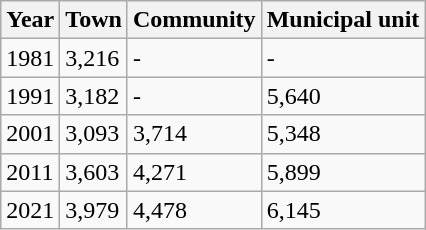<table class=wikitable>
<tr>
<th>Year</th>
<th>Town</th>
<th>Community</th>
<th>Municipal unit</th>
</tr>
<tr>
<td>1981</td>
<td>3,216</td>
<td>-</td>
<td>-</td>
</tr>
<tr>
<td>1991</td>
<td>3,182</td>
<td>-</td>
<td>5,640</td>
</tr>
<tr>
<td>2001</td>
<td>3,093</td>
<td>3,714</td>
<td>5,348</td>
</tr>
<tr>
<td>2011</td>
<td>3,603</td>
<td>4,271</td>
<td>5,899</td>
</tr>
<tr>
<td>2021</td>
<td>3,979</td>
<td>4,478</td>
<td>6,145</td>
</tr>
</table>
